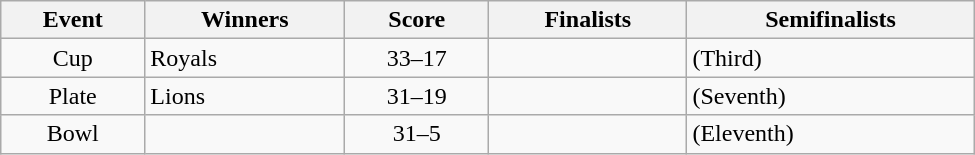<table class="wikitable" width=650 style="text-align: center">
<tr>
<th>Event</th>
<th>Winners</th>
<th>Score</th>
<th>Finalists</th>
<th>Semifinalists</th>
</tr>
<tr>
<td>Cup</td>
<td align=left> Royals</td>
<td>33–17</td>
<td align=left></td>
<td align=left> (Third)<br></td>
</tr>
<tr>
<td>Plate</td>
<td align=left> Lions</td>
<td>31–19</td>
<td align=left></td>
<td align=left> (Seventh)<br></td>
</tr>
<tr>
<td>Bowl</td>
<td align=left></td>
<td>31–5</td>
<td align=left></td>
<td align=left> (Eleventh)<br></td>
</tr>
</table>
